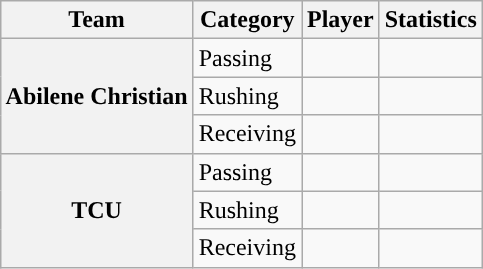<table class="wikitable" style="float:right">
<tr>
<th>Team</th>
<th>Category</th>
<th>Player</th>
<th>Statistics</th>
</tr>
<tr>
<th rowspan=3>Abilene Christian</th>
<td>Passing</td>
<td></td>
<td></td>
</tr>
<tr>
<td>Rushing</td>
<td></td>
<td></td>
</tr>
<tr>
<td>Receiving</td>
<td></td>
<td></td>
</tr>
<tr>
<th rowspan=3>TCU</th>
<td>Passing</td>
<td></td>
<td></td>
</tr>
<tr>
<td>Rushing</td>
<td></td>
<td></td>
</tr>
<tr>
<td>Receiving</td>
<td></td>
<td></td>
</tr>
</table>
